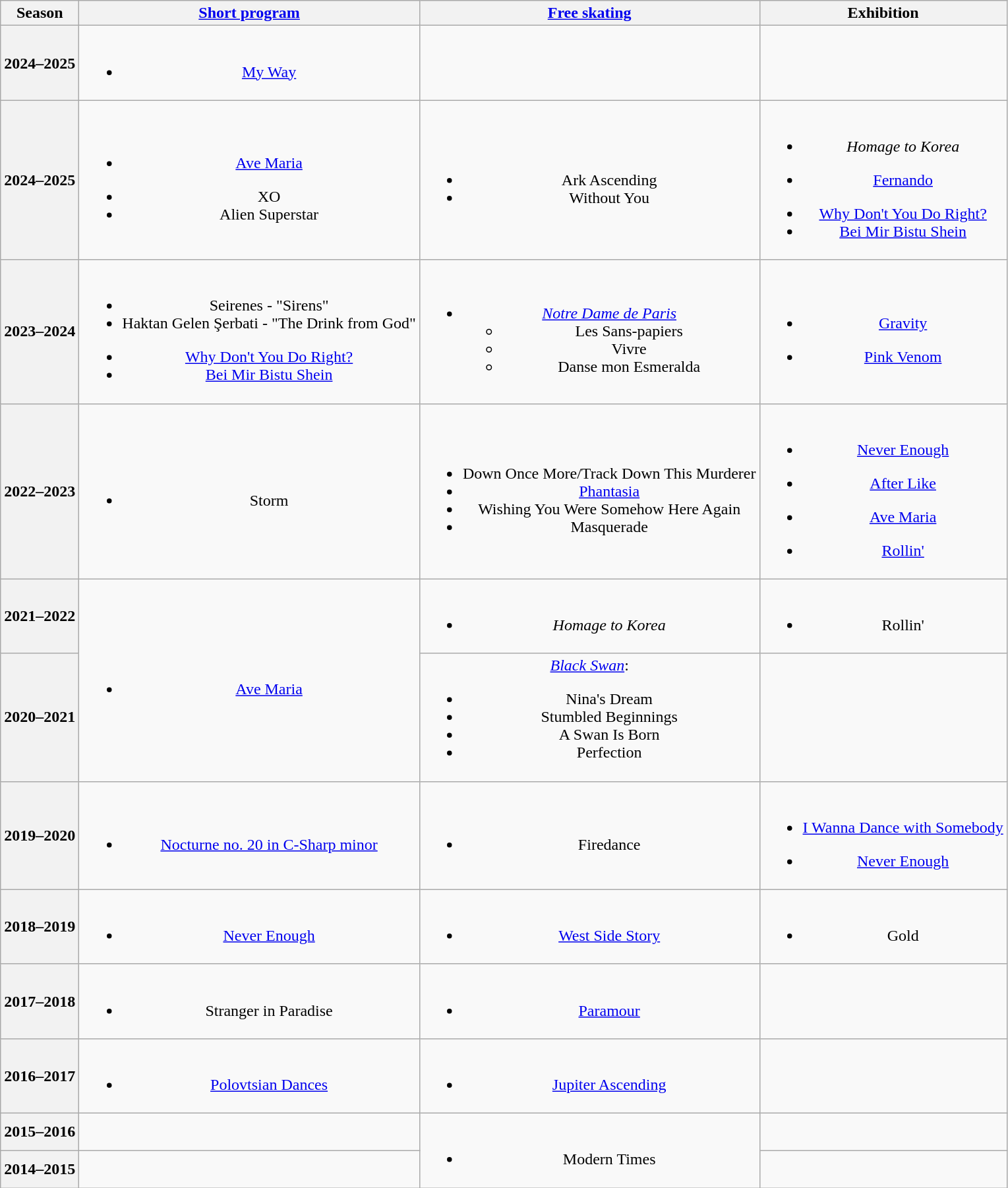<table class="wikitable" style="text-align:center">
<tr>
<th>Season</th>
<th><a href='#'>Short program</a></th>
<th><a href='#'>Free skating</a></th>
<th>Exhibition</th>
</tr>
<tr>
<th>2024–2025 <br> </th>
<td><br><ul><li><a href='#'>My Way</a> <br> </li></ul></td>
<td></td>
<td></td>
</tr>
<tr>
<th>2024–2025 <br> </th>
<td><br><ul><li><a href='#'>Ave Maria</a> <br> </li></ul><ul><li>XO</li><li>Alien Superstar<br> </li></ul></td>
<td><br><ul><li>Ark Ascending</li><li>Without You <br> </li></ul></td>
<td><br><ul><li><em>Homage to Korea</em> <br> </li></ul><ul><li><a href='#'>Fernando</a> <br> </li></ul><ul><li><a href='#'>Why Don't You Do Right?</a><br></li><li><a href='#'>Bei Mir Bistu Shein</a><br></li></ul></td>
</tr>
<tr>
<th>2023–2024 <br> </th>
<td><br><ul><li>Seirenes - "Sirens" <br></li><li>Haktan Gelen Şerbati - "The Drink from God" <br></li></ul><ul><li><a href='#'>Why Don't You Do Right?</a><br></li><li><a href='#'>Bei Mir Bistu Shein</a><br></li></ul></td>
<td><br><ul><li><em><a href='#'>Notre Dame de Paris</a></em><ul><li>Les Sans-papiers</li><li>Vivre <br> </li><li>Danse mon Esmeralda<br> </li></ul></li></ul></td>
<td><br><ul><li><a href='#'>Gravity</a> <br> </li></ul><ul><li><a href='#'>Pink Venom</a> <br> </li></ul></td>
</tr>
<tr>
<th>2022–2023 <br> </th>
<td><br><ul><li>Storm <br> </li></ul></td>
<td><br><ul><li>Down Once More/Track Down This Murderer</li><li><a href='#'>Phantasia</a></li><li>Wishing You Were Somehow Here Again <br> </li><li>Masquerade <br> </li></ul></td>
<td><br><ul><li><a href='#'>Never Enough</a> <br> </li></ul><ul><li><a href='#'>After Like</a> <br> </li></ul><ul><li><a href='#'>Ave Maria</a> <br> </li></ul><ul><li><a href='#'>Rollin'</a> <br></li></ul></td>
</tr>
<tr>
<th>2021–2022 <br> </th>
<td rowspan=2><br><ul><li><a href='#'>Ave Maria</a> <br> </li></ul></td>
<td><br><ul><li><em>Homage to Korea</em> <br> </li></ul></td>
<td><br><ul><li>Rollin' <br></li></ul></td>
</tr>
<tr>
<th>2020–2021 <br></th>
<td><em><a href='#'>Black Swan</a></em>:<br><ul><li>Nina's Dream</li><li>Stumbled Beginnings</li><li>A Swan Is Born</li><li>Perfection <br> </li></ul></td>
<td></td>
</tr>
<tr>
<th>2019–2020 <br></th>
<td><br><ul><li><a href='#'>Nocturne no. 20 in C-Sharp minor</a> <br> </li></ul></td>
<td><br><ul><li>Firedance <br> </li></ul></td>
<td><br><ul><li><a href='#'>I Wanna Dance with Somebody</a> <br></li></ul><ul><li><a href='#'>Never Enough</a> <br> </li></ul></td>
</tr>
<tr>
<th>2018–2019 <br></th>
<td><br><ul><li><a href='#'>Never Enough</a> <br> </li></ul></td>
<td><br><ul><li><a href='#'>West Side Story</a> <br></li></ul></td>
<td><br><ul><li>Gold<br></li></ul></td>
</tr>
<tr>
<th>2017–2018 <br></th>
<td><br><ul><li>Stranger in Paradise<br></li></ul></td>
<td><br><ul><li><a href='#'>Paramour</a> <br></li></ul></td>
<td></td>
</tr>
<tr>
<th>2016–2017</th>
<td><br><ul><li><a href='#'>Polovtsian Dances</a> <br> </li></ul></td>
<td><br><ul><li><a href='#'>Jupiter Ascending</a> <br></li></ul></td>
<td></td>
</tr>
<tr>
<th>2015–2016</th>
<td></td>
<td rowspan="2"><br><ul><li>Modern Times<br></li></ul></td>
<td></td>
</tr>
<tr>
<th>2014–2015</th>
<td></td>
<td></td>
</tr>
</table>
